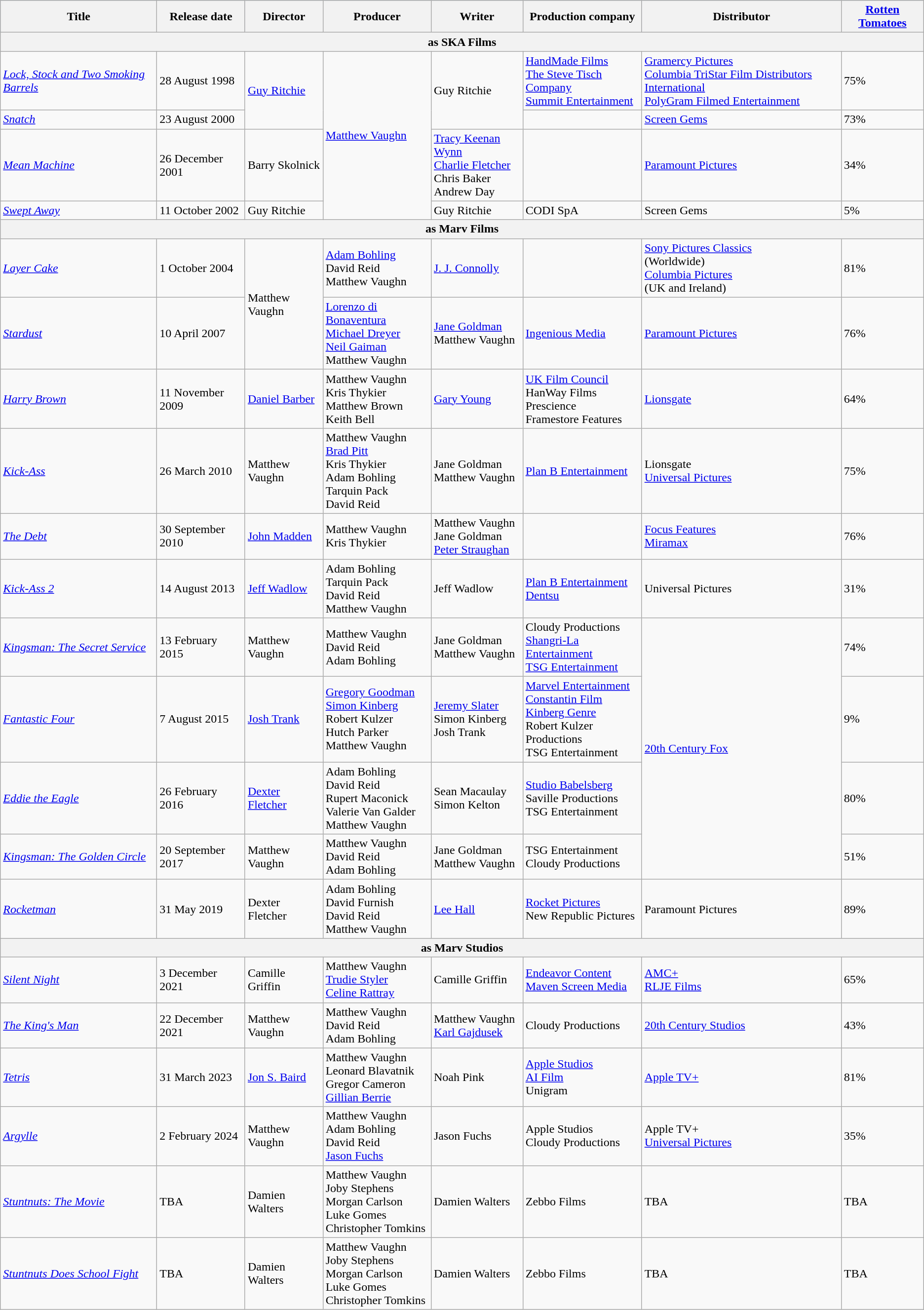<table class="wikitable sortable">
<tr style="background:#b0c4de; text-align:center;">
<th>Title</th>
<th>Release date</th>
<th>Director</th>
<th>Producer</th>
<th>Writer</th>
<th>Production company</th>
<th>Distributor</th>
<th><a href='#'>Rotten Tomatoes</a></th>
</tr>
<tr>
<th colspan="8">as SKA Films</th>
</tr>
<tr>
<td><em><a href='#'>Lock, Stock and Two Smoking Barrels</a></em></td>
<td>28 August 1998</td>
<td rowspan="2"><a href='#'>Guy Ritchie</a></td>
<td rowspan="4"><a href='#'>Matthew Vaughn</a></td>
<td rowspan="2">Guy Ritchie</td>
<td><a href='#'>HandMade Films</a><br><a href='#'>The Steve Tisch Company</a><br><a href='#'>Summit Entertainment</a></td>
<td><a href='#'>Gramercy Pictures</a><br><a href='#'>Columbia TriStar Film Distributors International</a><br><a href='#'>PolyGram Filmed Entertainment</a></td>
<td>75%</td>
</tr>
<tr>
<td><em><a href='#'>Snatch</a></em></td>
<td>23 August 2000</td>
<td></td>
<td><a href='#'>Screen Gems</a></td>
<td>73%</td>
</tr>
<tr>
<td><em><a href='#'>Mean Machine</a></em></td>
<td>26 December 2001</td>
<td>Barry Skolnick</td>
<td><a href='#'>Tracy Keenan Wynn</a><br><a href='#'>Charlie Fletcher</a><br>Chris Baker<br>Andrew Day</td>
<td></td>
<td><a href='#'>Paramount Pictures</a></td>
<td>34%</td>
</tr>
<tr>
<td><em><a href='#'>Swept Away</a></em></td>
<td>11 October 2002</td>
<td>Guy Ritchie</td>
<td>Guy Ritchie</td>
<td>CODI SpA</td>
<td>Screen Gems</td>
<td>5%</td>
</tr>
<tr>
<th colspan="8">as Marv Films</th>
</tr>
<tr>
<td><em><a href='#'>Layer Cake</a></em></td>
<td>1 October 2004</td>
<td rowspan="2">Matthew Vaughn</td>
<td><a href='#'>Adam Bohling</a><br>David Reid<br>Matthew Vaughn</td>
<td><a href='#'>J. J. Connolly</a></td>
<td></td>
<td><a href='#'>Sony Pictures Classics</a><br>(Worldwide)<br><a href='#'>Columbia Pictures</a><br>(UK and Ireland)</td>
<td>81%</td>
</tr>
<tr>
<td><em><a href='#'>Stardust</a></em></td>
<td>10 April 2007</td>
<td><a href='#'>Lorenzo di Bonaventura</a><br><a href='#'>Michael Dreyer</a><br><a href='#'>Neil Gaiman</a><br>Matthew Vaughn</td>
<td><a href='#'>Jane Goldman</a><br>Matthew Vaughn</td>
<td><a href='#'>Ingenious Media</a></td>
<td><a href='#'>Paramount Pictures</a></td>
<td>76%</td>
</tr>
<tr>
<td><em><a href='#'>Harry Brown</a></em></td>
<td>11 November 2009</td>
<td><a href='#'>Daniel Barber</a></td>
<td>Matthew Vaughn<br>Kris Thykier<br>Matthew Brown<br>Keith Bell</td>
<td><a href='#'>Gary Young</a></td>
<td><a href='#'>UK Film Council</a><br>HanWay Films<br>Prescience<br>Framestore Features</td>
<td><a href='#'>Lionsgate</a></td>
<td>64%</td>
</tr>
<tr>
<td><em><a href='#'>Kick-Ass</a></em></td>
<td>26 March 2010</td>
<td>Matthew Vaughn</td>
<td>Matthew Vaughn<br><a href='#'>Brad Pitt</a><br>Kris Thykier<br>Adam Bohling<br>Tarquin Pack<br>David Reid</td>
<td>Jane Goldman<br>Matthew Vaughn</td>
<td><a href='#'>Plan B Entertainment</a></td>
<td>Lionsgate<br><a href='#'>Universal Pictures</a></td>
<td>75%</td>
</tr>
<tr>
<td><em><a href='#'>The Debt</a></em></td>
<td>30 September 2010</td>
<td><a href='#'>John Madden</a></td>
<td>Matthew Vaughn<br>Kris Thykier</td>
<td>Matthew Vaughn<br>Jane Goldman<br><a href='#'>Peter Straughan</a></td>
<td></td>
<td><a href='#'>Focus Features</a><br><a href='#'>Miramax</a></td>
<td>76%</td>
</tr>
<tr>
<td><em><a href='#'>Kick-Ass 2</a></em></td>
<td>14 August 2013</td>
<td><a href='#'>Jeff Wadlow</a></td>
<td>Adam Bohling<br>Tarquin Pack<br>David Reid<br>Matthew Vaughn</td>
<td>Jeff Wadlow</td>
<td><a href='#'>Plan B Entertainment</a><br><a href='#'>Dentsu</a></td>
<td>Universal Pictures</td>
<td>31%</td>
</tr>
<tr>
<td><em><a href='#'>Kingsman: The Secret Service</a></em></td>
<td>13 February 2015</td>
<td>Matthew Vaughn</td>
<td>Matthew Vaughn<br>David Reid<br>Adam Bohling</td>
<td>Jane Goldman<br>Matthew Vaughn</td>
<td>Cloudy Productions<br><a href='#'>Shangri-La Entertainment</a><br><a href='#'>TSG Entertainment</a></td>
<td rowspan="4"><a href='#'>20th Century Fox</a></td>
<td>74%</td>
</tr>
<tr>
<td><em><a href='#'>Fantastic Four</a></em></td>
<td>7 August 2015</td>
<td><a href='#'>Josh Trank</a></td>
<td><a href='#'>Gregory Goodman</a><br><a href='#'>Simon Kinberg</a><br>Robert Kulzer<br>Hutch Parker<br>Matthew Vaughn</td>
<td><a href='#'>Jeremy Slater</a><br>Simon Kinberg<br>Josh Trank</td>
<td><a href='#'>Marvel Entertainment</a><br><a href='#'>Constantin Film</a><br><a href='#'>Kinberg Genre</a><br>Robert Kulzer Productions<br>TSG Entertainment</td>
<td>9%</td>
</tr>
<tr>
<td><em><a href='#'>Eddie the Eagle</a></em></td>
<td>26 February 2016</td>
<td><a href='#'>Dexter Fletcher</a></td>
<td>Adam Bohling<br>David Reid<br>Rupert Maconick<br>Valerie Van Galder<br>Matthew Vaughn</td>
<td>Sean Macaulay<br>Simon Kelton</td>
<td><a href='#'>Studio Babelsberg</a><br>Saville Productions<br>TSG Entertainment</td>
<td>80%</td>
</tr>
<tr>
<td><em><a href='#'>Kingsman: The Golden Circle</a></em></td>
<td>20 September 2017</td>
<td>Matthew Vaughn</td>
<td>Matthew Vaughn<br>David Reid<br>Adam Bohling</td>
<td>Jane Goldman<br>Matthew Vaughn</td>
<td>TSG Entertainment<br>Cloudy Productions</td>
<td>51%</td>
</tr>
<tr>
<td><em><a href='#'>Rocketman</a></em></td>
<td>31 May 2019</td>
<td>Dexter Fletcher</td>
<td>Adam Bohling<br>David Furnish<br>David Reid<br>Matthew Vaughn</td>
<td><a href='#'>Lee Hall</a></td>
<td><a href='#'>Rocket Pictures</a><br>New Republic Pictures</td>
<td>Paramount Pictures</td>
<td>89%</td>
</tr>
<tr>
<th colspan="8">as Marv Studios</th>
</tr>
<tr>
<td><em><a href='#'>Silent Night</a></em></td>
<td>3 December 2021</td>
<td>Camille Griffin</td>
<td>Matthew Vaughn<br><a href='#'>Trudie Styler</a><br><a href='#'>Celine Rattray</a></td>
<td>Camille Griffin</td>
<td><a href='#'>Endeavor Content</a><br><a href='#'>Maven Screen Media</a></td>
<td><a href='#'>AMC+</a><br><a href='#'>RLJE Films</a></td>
<td>65%</td>
</tr>
<tr>
<td><em><a href='#'>The King's Man</a></em></td>
<td>22 December 2021</td>
<td>Matthew Vaughn</td>
<td>Matthew Vaughn<br>David Reid<br>Adam Bohling</td>
<td>Matthew Vaughn<br><a href='#'>Karl Gajdusek</a></td>
<td>Cloudy Productions</td>
<td><a href='#'>20th Century Studios</a></td>
<td>43%</td>
</tr>
<tr>
<td><em><a href='#'>Tetris</a></em></td>
<td>31 March 2023</td>
<td><a href='#'>Jon S. Baird</a></td>
<td>Matthew Vaughn<br>Leonard Blavatnik<br>Gregor Cameron<br><a href='#'>Gillian Berrie</a></td>
<td>Noah Pink</td>
<td><a href='#'>Apple Studios</a><br><a href='#'>AI Film</a><br>Unigram</td>
<td><a href='#'>Apple TV+</a></td>
<td>81%</td>
</tr>
<tr>
<td><em><a href='#'>Argylle</a></em></td>
<td>2 February 2024</td>
<td>Matthew Vaughn</td>
<td>Matthew Vaughn<br>Adam Bohling<br>David Reid<br><a href='#'>Jason Fuchs</a></td>
<td>Jason Fuchs</td>
<td>Apple Studios<br>Cloudy Productions</td>
<td>Apple TV+<br><a href='#'>Universal Pictures</a></td>
<td>35%</td>
</tr>
<tr>
<td><em><a href='#'>Stuntnuts: The Movie</a></em></td>
<td>TBA</td>
<td>Damien Walters</td>
<td>Matthew Vaughn<br>Joby Stephens<br>Morgan Carlson<br>Luke Gomes<br>Christopher Tomkins</td>
<td>Damien Walters</td>
<td>Zebbo Films</td>
<td>TBA</td>
<td>TBA</td>
</tr>
<tr>
<td><em><a href='#'>Stuntnuts Does School Fight</a></em></td>
<td>TBA</td>
<td>Damien Walters</td>
<td>Matthew Vaughn<br>Joby Stephens<br>Morgan Carlson<br>Luke Gomes<br>Christopher Tomkins</td>
<td>Damien Walters</td>
<td>Zebbo Films</td>
<td>TBA</td>
<td>TBA</td>
</tr>
</table>
